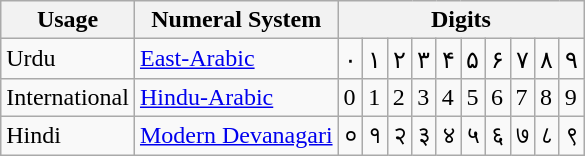<table class="wikitable">
<tr>
<th>Usage</th>
<th>Numeral System</th>
<th colspan="10">Digits</th>
</tr>
<tr>
<td>Urdu</td>
<td><a href='#'>East-Arabic</a></td>
<td>۰</td>
<td>۱</td>
<td>۲</td>
<td>۳</td>
<td>۴</td>
<td>۵</td>
<td>۶</td>
<td>۷</td>
<td>۸</td>
<td>۹</td>
</tr>
<tr>
<td>International</td>
<td><a href='#'>Hindu-Arabic</a></td>
<td>0</td>
<td>1</td>
<td>2</td>
<td>3</td>
<td>4</td>
<td>5</td>
<td>6</td>
<td>7</td>
<td>8</td>
<td>9</td>
</tr>
<tr>
<td>Hindi</td>
<td><a href='#'>Modern Devanagari</a></td>
<td>०</td>
<td>१</td>
<td>२</td>
<td>३</td>
<td>४</td>
<td>५</td>
<td>६</td>
<td>७</td>
<td>८</td>
<td>९</td>
</tr>
</table>
